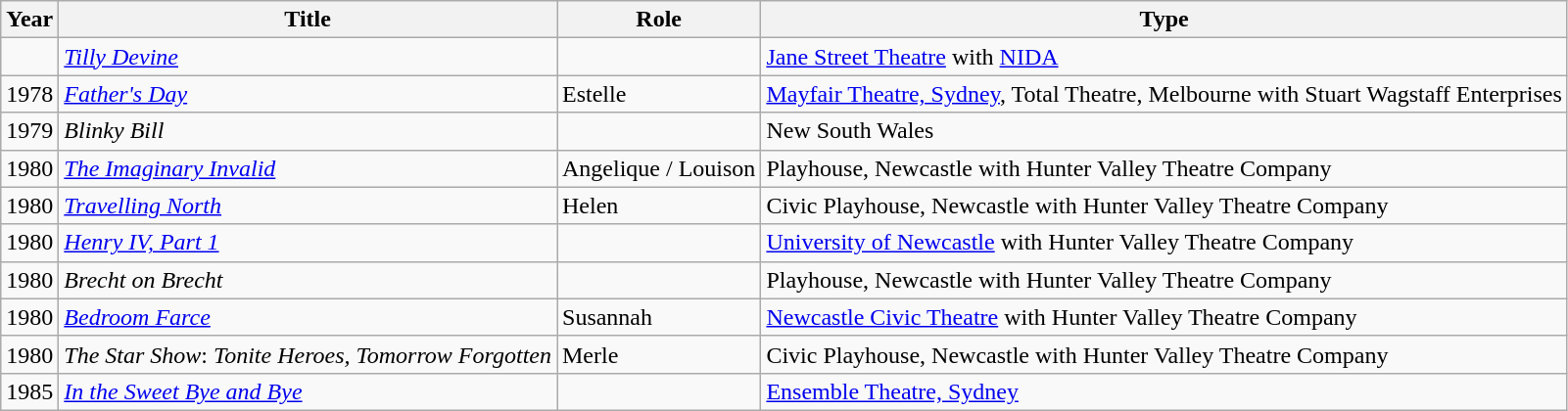<table class="wikitable">
<tr>
<th>Year</th>
<th>Title</th>
<th>Role</th>
<th>Type</th>
</tr>
<tr>
<td></td>
<td><em><a href='#'>Tilly Devine</a></em></td>
<td></td>
<td><a href='#'>Jane Street Theatre</a> with <a href='#'>NIDA</a></td>
</tr>
<tr>
<td>1978</td>
<td><em><a href='#'>Father's Day</a></em></td>
<td>Estelle</td>
<td><a href='#'>Mayfair Theatre, Sydney</a>, Total Theatre, Melbourne with Stuart Wagstaff Enterprises</td>
</tr>
<tr>
<td>1979</td>
<td><em>Blinky Bill</em></td>
<td></td>
<td>New South Wales</td>
</tr>
<tr>
<td>1980</td>
<td><em><a href='#'>The Imaginary Invalid</a></em></td>
<td>Angelique / Louison</td>
<td>Playhouse, Newcastle with Hunter Valley Theatre Company</td>
</tr>
<tr>
<td>1980</td>
<td><em><a href='#'>Travelling North</a></em></td>
<td>Helen</td>
<td>Civic Playhouse, Newcastle with Hunter Valley Theatre Company</td>
</tr>
<tr>
<td>1980</td>
<td><em><a href='#'>Henry IV, Part 1</a></em></td>
<td></td>
<td><a href='#'>University of Newcastle</a> with Hunter Valley Theatre Company</td>
</tr>
<tr>
<td>1980</td>
<td><em>Brecht on Brecht</em></td>
<td></td>
<td>Playhouse, Newcastle with Hunter Valley Theatre Company</td>
</tr>
<tr>
<td>1980</td>
<td><em><a href='#'>Bedroom Farce</a></em></td>
<td>Susannah</td>
<td><a href='#'>Newcastle Civic Theatre</a> with Hunter Valley Theatre Company</td>
</tr>
<tr>
<td>1980</td>
<td><em>The Star Show</em>: <em>Tonite Heroes, Tomorrow Forgotten</em></td>
<td>Merle</td>
<td>Civic Playhouse, Newcastle with Hunter Valley Theatre Company</td>
</tr>
<tr>
<td>1985</td>
<td><em><a href='#'>In the Sweet Bye and Bye</a></em></td>
<td></td>
<td><a href='#'>Ensemble Theatre, Sydney</a></td>
</tr>
</table>
